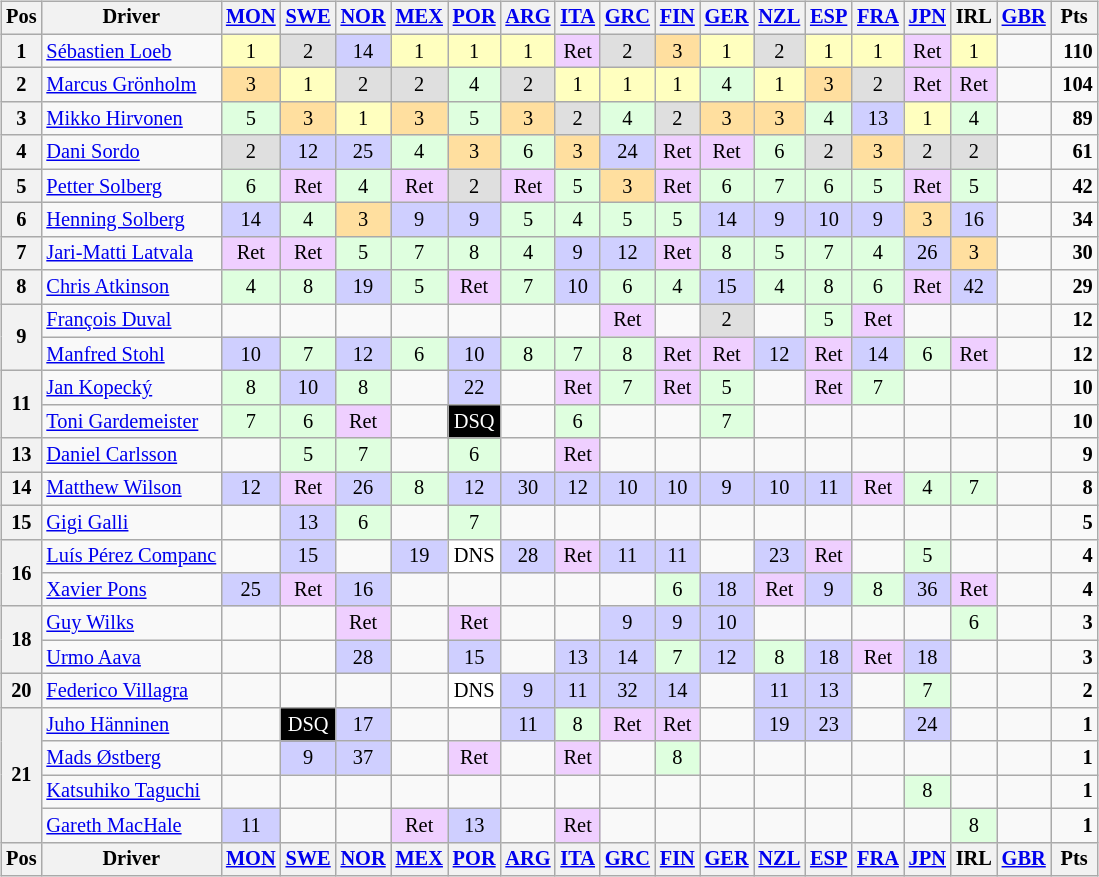<table>
<tr>
<td><br><table class="wikitable" style="font-size: 85%; text-align: center;">
<tr valign="top">
<th valign="middle">Pos</th>
<th valign="middle">Driver</th>
<th><a href='#'>MON</a><br></th>
<th><a href='#'>SWE</a><br></th>
<th><a href='#'>NOR</a><br></th>
<th><a href='#'>MEX</a><br></th>
<th><a href='#'>POR</a><br></th>
<th><a href='#'>ARG</a><br></th>
<th><a href='#'>ITA</a><br></th>
<th><a href='#'>GRC</a><br></th>
<th><a href='#'>FIN</a><br></th>
<th><a href='#'>GER</a><br></th>
<th><a href='#'>NZL</a><br></th>
<th><a href='#'>ESP</a><br></th>
<th><a href='#'>FRA</a><br></th>
<th><a href='#'>JPN</a><br></th>
<th>IRL<br></th>
<th><a href='#'>GBR</a><br></th>
<th valign="middle"> Pts </th>
</tr>
<tr>
<th>1</th>
<td align=left> <a href='#'>Sébastien Loeb</a></td>
<td style="background:#ffffbf;">1</td>
<td style="background:#dfdfdf;">2</td>
<td style="background:#cfcfff;">14</td>
<td style="background:#ffffbf;">1</td>
<td style="background:#ffffbf;">1</td>
<td style="background:#ffffbf;">1</td>
<td style="background:#efcfff;">Ret</td>
<td style="background:#dfdfdf;">2</td>
<td style="background:#ffdf9f;">3</td>
<td style="background:#ffffbf;">1</td>
<td style="background:#dfdfdf;">2</td>
<td style="background:#ffffbf;">1</td>
<td style="background:#ffffbf;">1</td>
<td style="background:#efcfff;">Ret</td>
<td style="background:#ffffbf;">1</td>
<td></td>
<td align="right"><strong>110</strong></td>
</tr>
<tr>
<th>2</th>
<td align=left> <a href='#'>Marcus Grönholm</a></td>
<td style="background:#ffdf9f;">3</td>
<td style="background:#ffffbf;">1</td>
<td style="background:#dfdfdf;">2</td>
<td style="background:#dfdfdf;">2</td>
<td style="background:#dfffdf;">4</td>
<td style="background:#dfdfdf;">2</td>
<td style="background:#ffffbf;">1</td>
<td style="background:#ffffbf;">1</td>
<td style="background:#ffffbf;">1</td>
<td style="background:#dfffdf;">4</td>
<td style="background:#ffffbf;">1</td>
<td style="background:#ffdf9f;">3</td>
<td style="background:#dfdfdf;">2</td>
<td style="background:#efcfff;">Ret</td>
<td style="background:#efcfff;">Ret</td>
<td></td>
<td align="right"><strong>104</strong></td>
</tr>
<tr>
<th>3</th>
<td align=left> <a href='#'>Mikko Hirvonen</a></td>
<td style="background:#dfffdf;">5</td>
<td style="background:#ffdf9f;">3</td>
<td style="background:#ffffbf;">1</td>
<td style="background:#ffdf9f;">3</td>
<td style="background:#dfffdf;">5</td>
<td style="background:#ffdf9f;">3</td>
<td style="background:#dfdfdf;">2</td>
<td style="background:#dfffdf;">4</td>
<td style="background:#dfdfdf;">2</td>
<td style="background:#ffdf9f;">3</td>
<td style="background:#ffdf9f;">3</td>
<td style="background:#dfffdf;">4</td>
<td style="background:#cfcfff;">13</td>
<td style="background:#ffffbf;">1</td>
<td style="background:#dfffdf;">4</td>
<td></td>
<td align="right"><strong>89</strong></td>
</tr>
<tr>
<th>4</th>
<td align=left> <a href='#'>Dani Sordo</a></td>
<td style="background:#dfdfdf;">2</td>
<td style="background:#cfcfff;">12</td>
<td style="background:#cfcfff;">25</td>
<td style="background:#dfffdf;">4</td>
<td style="background:#ffdf9f;">3</td>
<td style="background:#dfffdf;">6</td>
<td style="background:#ffdf9f;">3</td>
<td style="background:#cfcfff;">24</td>
<td style="background:#efcfff;">Ret</td>
<td style="background:#efcfff;">Ret</td>
<td style="background:#dfffdf;">6</td>
<td style="background:#dfdfdf;">2</td>
<td style="background:#ffdf9f;">3</td>
<td style="background:#dfdfdf;">2</td>
<td style="background:#dfdfdf;">2</td>
<td></td>
<td align="right"><strong>61</strong></td>
</tr>
<tr>
<th>5</th>
<td align=left> <a href='#'>Petter Solberg</a></td>
<td style="background:#dfffdf;">6</td>
<td style="background:#efcfff;">Ret</td>
<td style="background:#dfffdf;">4</td>
<td style="background:#efcfff;">Ret</td>
<td style="background:#dfdfdf;">2</td>
<td style="background:#efcfff;">Ret</td>
<td style="background:#dfffdf;">5</td>
<td style="background:#ffdf9f;">3</td>
<td style="background:#efcfff;">Ret</td>
<td style="background:#dfffdf;">6</td>
<td style="background:#dfffdf;">7</td>
<td style="background:#dfffdf;">6</td>
<td style="background:#dfffdf;">5</td>
<td style="background:#efcfff;">Ret</td>
<td style="background:#dfffdf;">5</td>
<td></td>
<td align="right"><strong>42</strong></td>
</tr>
<tr>
<th>6</th>
<td align=left> <a href='#'>Henning Solberg</a></td>
<td style="background:#cfcfff;">14</td>
<td style="background:#dfffdf;">4</td>
<td style="background:#ffdf9f;">3</td>
<td style="background:#cfcfff;">9</td>
<td style="background:#cfcfff;">9</td>
<td style="background:#dfffdf;">5</td>
<td style="background:#dfffdf;">4</td>
<td style="background:#dfffdf;">5</td>
<td style="background:#dfffdf;">5</td>
<td style="background:#cfcfff;">14</td>
<td style="background:#cfcfff;">9</td>
<td style="background:#cfcfff;">10</td>
<td style="background:#cfcfff;">9</td>
<td style="background:#ffdf9f;">3</td>
<td style="background:#cfcfff;">16</td>
<td></td>
<td align="right"><strong>34</strong></td>
</tr>
<tr>
<th>7</th>
<td align=left> <a href='#'>Jari-Matti Latvala</a></td>
<td style="background:#efcfff;">Ret</td>
<td style="background:#efcfff;">Ret</td>
<td style="background:#dfffdf;">5</td>
<td style="background:#dfffdf;">7</td>
<td style="background:#dfffdf;">8</td>
<td style="background:#dfffdf;">4</td>
<td style="background:#cfcfff;">9</td>
<td style="background:#cfcfff;">12</td>
<td style="background:#efcfff;">Ret</td>
<td style="background:#dfffdf;">8</td>
<td style="background:#dfffdf;">5</td>
<td style="background:#dfffdf;">7</td>
<td style="background:#dfffdf;">4</td>
<td style="background:#cfcfff;">26</td>
<td style="background:#ffdf9f;">3</td>
<td></td>
<td align="right"><strong>30</strong></td>
</tr>
<tr>
<th>8</th>
<td align=left> <a href='#'>Chris Atkinson</a></td>
<td style="background:#dfffdf;">4</td>
<td style="background:#dfffdf;">8</td>
<td style="background:#cfcfff;">19</td>
<td style="background:#dfffdf;">5</td>
<td style="background:#efcfff;">Ret</td>
<td style="background:#dfffdf;">7</td>
<td style="background:#cfcfff;">10</td>
<td style="background:#dfffdf;">6</td>
<td style="background:#dfffdf;">4</td>
<td style="background:#cfcfff;">15</td>
<td style="background:#dfffdf;">4</td>
<td style="background:#dfffdf;">8</td>
<td style="background:#dfffdf;">6</td>
<td style="background:#efcfff;">Ret</td>
<td style="background:#cfcfff;">42</td>
<td></td>
<td align="right"><strong>29</strong></td>
</tr>
<tr>
<th rowspan=2>9</th>
<td align=left> <a href='#'>François Duval</a></td>
<td></td>
<td></td>
<td></td>
<td></td>
<td></td>
<td></td>
<td></td>
<td style="background:#efcfff;">Ret</td>
<td></td>
<td style="background:#dfdfdf;">2</td>
<td></td>
<td style="background:#dfffdf;">5</td>
<td style="background:#efcfff;">Ret</td>
<td></td>
<td></td>
<td></td>
<td align="right"><strong>12</strong></td>
</tr>
<tr>
<td align=left> <a href='#'>Manfred Stohl</a></td>
<td style="background:#cfcfff;">10</td>
<td style="background:#dfffdf;">7</td>
<td style="background:#cfcfff;">12</td>
<td style="background:#dfffdf;">6</td>
<td style="background:#cfcfff;">10</td>
<td style="background:#dfffdf;">8</td>
<td style="background:#dfffdf;">7</td>
<td style="background:#dfffdf;">8</td>
<td style="background:#efcfff;">Ret</td>
<td style="background:#efcfff;">Ret</td>
<td style="background:#cfcfff;">12</td>
<td style="background:#efcfff;">Ret</td>
<td style="background:#cfcfff;">14</td>
<td style="background:#dfffdf;">6</td>
<td style="background:#efcfff;">Ret</td>
<td></td>
<td align="right"><strong>12</strong></td>
</tr>
<tr>
<th rowspan=2>11</th>
<td align=left> <a href='#'>Jan Kopecký</a></td>
<td style="background:#dfffdf;">8</td>
<td style="background:#cfcfff;">10</td>
<td style="background:#dfffdf;">8</td>
<td></td>
<td style="background:#cfcfff;">22</td>
<td></td>
<td style="background:#efcfff;">Ret</td>
<td style="background:#dfffdf;">7</td>
<td style="background:#efcfff;">Ret</td>
<td style="background:#dfffdf;">5</td>
<td></td>
<td style="background:#efcfff;">Ret</td>
<td style="background:#dfffdf;">7</td>
<td></td>
<td></td>
<td></td>
<td align="right"><strong>10</strong></td>
</tr>
<tr>
<td align=left> <a href='#'>Toni Gardemeister</a></td>
<td style="background:#dfffdf;">7</td>
<td style="background:#dfffdf;">6</td>
<td style="background:#efcfff;">Ret</td>
<td></td>
<td style="background:#000000; color:white;">DSQ</td>
<td></td>
<td style="background:#dfffdf;">6</td>
<td></td>
<td></td>
<td style="background:#dfffdf;">7</td>
<td></td>
<td></td>
<td></td>
<td></td>
<td></td>
<td></td>
<td align="right"><strong>10</strong></td>
</tr>
<tr>
<th>13</th>
<td align=left> <a href='#'>Daniel Carlsson</a></td>
<td></td>
<td style="background:#dfffdf;">5</td>
<td style="background:#dfffdf;">7</td>
<td></td>
<td style="background:#dfffdf;">6</td>
<td></td>
<td style="background:#efcfff;">Ret</td>
<td></td>
<td></td>
<td></td>
<td></td>
<td></td>
<td></td>
<td></td>
<td></td>
<td></td>
<td align="right"><strong>9</strong></td>
</tr>
<tr>
<th>14</th>
<td align=left> <a href='#'>Matthew Wilson</a></td>
<td style="background:#cfcfff;">12</td>
<td style="background:#efcfff;">Ret</td>
<td style="background:#cfcfff;">26</td>
<td style="background:#dfffdf;">8</td>
<td style="background:#cfcfff;">12</td>
<td style="background:#cfcfff;">30</td>
<td style="background:#cfcfff;">12</td>
<td style="background:#cfcfff;">10</td>
<td style="background:#cfcfff;">10</td>
<td style="background:#cfcfff;">9</td>
<td style="background:#cfcfff;">10</td>
<td style="background:#cfcfff;">11</td>
<td style="background:#efcfff;">Ret</td>
<td style="background:#dfffdf;">4</td>
<td style="background:#dfffdf;">7</td>
<td></td>
<td align="right"><strong>8</strong></td>
</tr>
<tr>
<th>15</th>
<td align=left> <a href='#'>Gigi Galli</a></td>
<td></td>
<td style="background:#cfcfff;">13</td>
<td style="background:#dfffdf;">6</td>
<td></td>
<td style="background:#dfffdf;">7</td>
<td></td>
<td></td>
<td></td>
<td></td>
<td></td>
<td></td>
<td></td>
<td></td>
<td></td>
<td></td>
<td></td>
<td align="right"><strong>5</strong></td>
</tr>
<tr>
<th rowspan=2>16</th>
<td align=left> <a href='#'>Luís Pérez Companc</a></td>
<td></td>
<td style="background:#cfcfff;">15</td>
<td></td>
<td style="background:#cfcfff;">19</td>
<td style="background:#ffffff;">DNS</td>
<td style="background:#cfcfff;">28</td>
<td style="background:#efcfff;">Ret</td>
<td style="background:#cfcfff;">11</td>
<td style="background:#cfcfff;">11</td>
<td></td>
<td style="background:#cfcfff;">23</td>
<td style="background:#efcfff;">Ret</td>
<td></td>
<td style="background:#dfffdf;">5</td>
<td></td>
<td></td>
<td align="right"><strong>4</strong></td>
</tr>
<tr>
<td align=left> <a href='#'>Xavier Pons</a></td>
<td style="background:#cfcfff;">25</td>
<td style="background:#efcfff;">Ret</td>
<td style="background:#cfcfff;">16</td>
<td></td>
<td></td>
<td></td>
<td></td>
<td></td>
<td style="background:#dfffdf;">6</td>
<td style="background:#cfcfff;">18</td>
<td style="background:#efcfff;">Ret</td>
<td style="background:#cfcfff;">9</td>
<td style="background:#dfffdf;">8</td>
<td style="background:#cfcfff;">36</td>
<td style="background:#efcfff;">Ret</td>
<td></td>
<td align="right"><strong>4</strong></td>
</tr>
<tr>
<th rowspan=2>18</th>
<td align=left> <a href='#'>Guy Wilks</a></td>
<td></td>
<td></td>
<td style="background:#efcfff;">Ret</td>
<td></td>
<td style="background:#efcfff;">Ret</td>
<td></td>
<td></td>
<td style="background:#cfcfff;">9</td>
<td style="background:#cfcfff;">9</td>
<td style="background:#cfcfff;">10</td>
<td></td>
<td></td>
<td></td>
<td></td>
<td style="background:#dfffdf;">6</td>
<td></td>
<td align="right"><strong>3</strong></td>
</tr>
<tr>
<td align=left> <a href='#'>Urmo Aava</a></td>
<td></td>
<td></td>
<td style="background:#cfcfff;">28</td>
<td></td>
<td style="background:#cfcfff;">15</td>
<td></td>
<td style="background:#cfcfff;">13</td>
<td style="background:#cfcfff;">14</td>
<td style="background:#dfffdf;">7</td>
<td style="background:#cfcfff;">12</td>
<td style="background:#dfffdf;">8</td>
<td style="background:#cfcfff;">18</td>
<td style="background:#efcfff;">Ret</td>
<td style="background:#cfcfff;">18</td>
<td></td>
<td></td>
<td align="right"><strong>3</strong></td>
</tr>
<tr>
<th>20</th>
<td align=left> <a href='#'>Federico Villagra</a></td>
<td></td>
<td></td>
<td></td>
<td></td>
<td style="background:#ffffff;">DNS</td>
<td style="background:#cfcfff;">9</td>
<td style="background:#cfcfff;">11</td>
<td style="background:#cfcfff;">32</td>
<td style="background:#cfcfff;">14</td>
<td></td>
<td style="background:#cfcfff;">11</td>
<td style="background:#cfcfff;">13</td>
<td></td>
<td style="background:#dfffdf;">7</td>
<td></td>
<td></td>
<td align="right"><strong>2</strong></td>
</tr>
<tr>
<th rowspan=4>21</th>
<td align=left> <a href='#'>Juho Hänninen</a></td>
<td></td>
<td style="background:#000000; color:white;">DSQ</td>
<td style="background:#cfcfff;">17</td>
<td></td>
<td></td>
<td style="background:#cfcfff;">11</td>
<td style="background:#dfffdf;">8</td>
<td style="background:#efcfff;">Ret</td>
<td style="background:#efcfff;">Ret</td>
<td></td>
<td style="background:#cfcfff;">19</td>
<td style="background:#cfcfff;">23</td>
<td></td>
<td style="background:#cfcfff;">24</td>
<td></td>
<td></td>
<td align="right"><strong>1</strong></td>
</tr>
<tr>
<td align=left> <a href='#'>Mads Østberg</a></td>
<td></td>
<td style="background:#cfcfff;">9</td>
<td style="background:#cfcfff;">37</td>
<td></td>
<td style="background:#efcfff;">Ret</td>
<td></td>
<td style="background:#efcfff;">Ret</td>
<td></td>
<td style="background:#dfffdf;">8</td>
<td></td>
<td></td>
<td></td>
<td></td>
<td></td>
<td></td>
<td></td>
<td align="right"><strong>1</strong></td>
</tr>
<tr>
<td align=left> <a href='#'>Katsuhiko Taguchi</a></td>
<td></td>
<td></td>
<td></td>
<td></td>
<td></td>
<td></td>
<td></td>
<td></td>
<td></td>
<td></td>
<td></td>
<td></td>
<td></td>
<td style="background:#dfffdf;">8</td>
<td></td>
<td></td>
<td align="right"><strong>1</strong></td>
</tr>
<tr>
<td align=left> <a href='#'>Gareth MacHale</a></td>
<td style="background:#cfcfff;">11</td>
<td></td>
<td></td>
<td style="background:#efcfff;">Ret</td>
<td style="background:#cfcfff;">13</td>
<td></td>
<td style="background:#efcfff;">Ret</td>
<td></td>
<td></td>
<td></td>
<td></td>
<td></td>
<td></td>
<td></td>
<td style="background:#dfffdf;">8</td>
<td></td>
<td align="right"><strong>1</strong></td>
</tr>
<tr valign="top">
<th valign="middle">Pos</th>
<th valign="middle">Driver</th>
<th><a href='#'>MON</a><br></th>
<th><a href='#'>SWE</a><br></th>
<th><a href='#'>NOR</a><br></th>
<th><a href='#'>MEX</a><br></th>
<th><a href='#'>POR</a><br></th>
<th><a href='#'>ARG</a><br></th>
<th><a href='#'>ITA</a><br></th>
<th><a href='#'>GRC</a><br></th>
<th><a href='#'>FIN</a><br></th>
<th><a href='#'>GER</a><br></th>
<th><a href='#'>NZL</a><br></th>
<th><a href='#'>ESP</a><br></th>
<th><a href='#'>FRA</a><br></th>
<th><a href='#'>JPN</a><br></th>
<th>IRL<br></th>
<th><a href='#'>GBR</a><br></th>
<th valign="middle"> Pts </th>
</tr>
</table>
</td>
<td valign="top"><br></td>
</tr>
</table>
